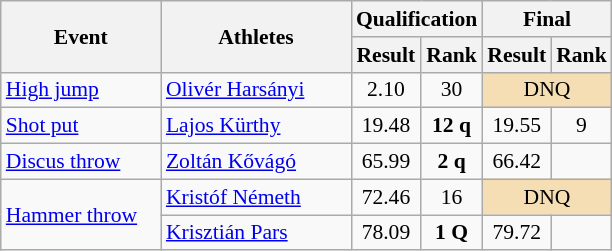<table class="wikitable" border="1" style="font-size:90%">
<tr>
<th rowspan="2" width=100>Event</th>
<th rowspan="2" width=120>Athletes</th>
<th colspan="2">Qualification</th>
<th colspan="2">Final</th>
</tr>
<tr>
<th>Result</th>
<th>Rank</th>
<th>Result</th>
<th>Rank</th>
</tr>
<tr>
<td><a href='#'>High jump</a></td>
<td><a href='#'>Olivér Harsányi</a></td>
<td align=center>2.10</td>
<td align=center>30</td>
<td colspan=2 align=center bgcolor="wheat">DNQ</td>
</tr>
<tr>
<td><a href='#'>Shot put</a></td>
<td><a href='#'>Lajos Kürthy</a></td>
<td align=center>19.48</td>
<td align=center><strong>12 q</strong></td>
<td align=center>19.55</td>
<td align=center>9</td>
</tr>
<tr>
<td><a href='#'>Discus throw</a></td>
<td><a href='#'>Zoltán Kővágó</a></td>
<td align=center>65.99</td>
<td align=center><strong>2 q</strong></td>
<td align=center>66.42</td>
<td align=center></td>
</tr>
<tr>
<td rowspan=2><a href='#'>Hammer throw</a></td>
<td><a href='#'>Kristóf Németh</a></td>
<td align=center>72.46</td>
<td align=center>16</td>
<td colspan=2 align=center bgcolor="wheat">DNQ</td>
</tr>
<tr>
<td><a href='#'>Krisztián Pars</a></td>
<td align=center>78.09</td>
<td align=center><strong>1 Q</strong></td>
<td align=center>79.72</td>
<td align=center></td>
</tr>
</table>
